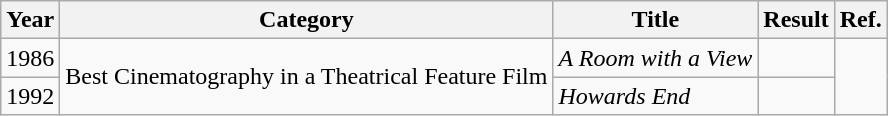<table class="wikitable">
<tr>
<th>Year</th>
<th>Category</th>
<th>Title</th>
<th>Result</th>
<th>Ref.</th>
</tr>
<tr>
<td>1986</td>
<td rowspan="2">Best Cinematography in a Theatrical Feature Film</td>
<td><em>A Room with a View</em></td>
<td></td>
<td align="center" rowspan="2"></td>
</tr>
<tr>
<td>1992</td>
<td><em>Howards End</em></td>
<td></td>
</tr>
</table>
